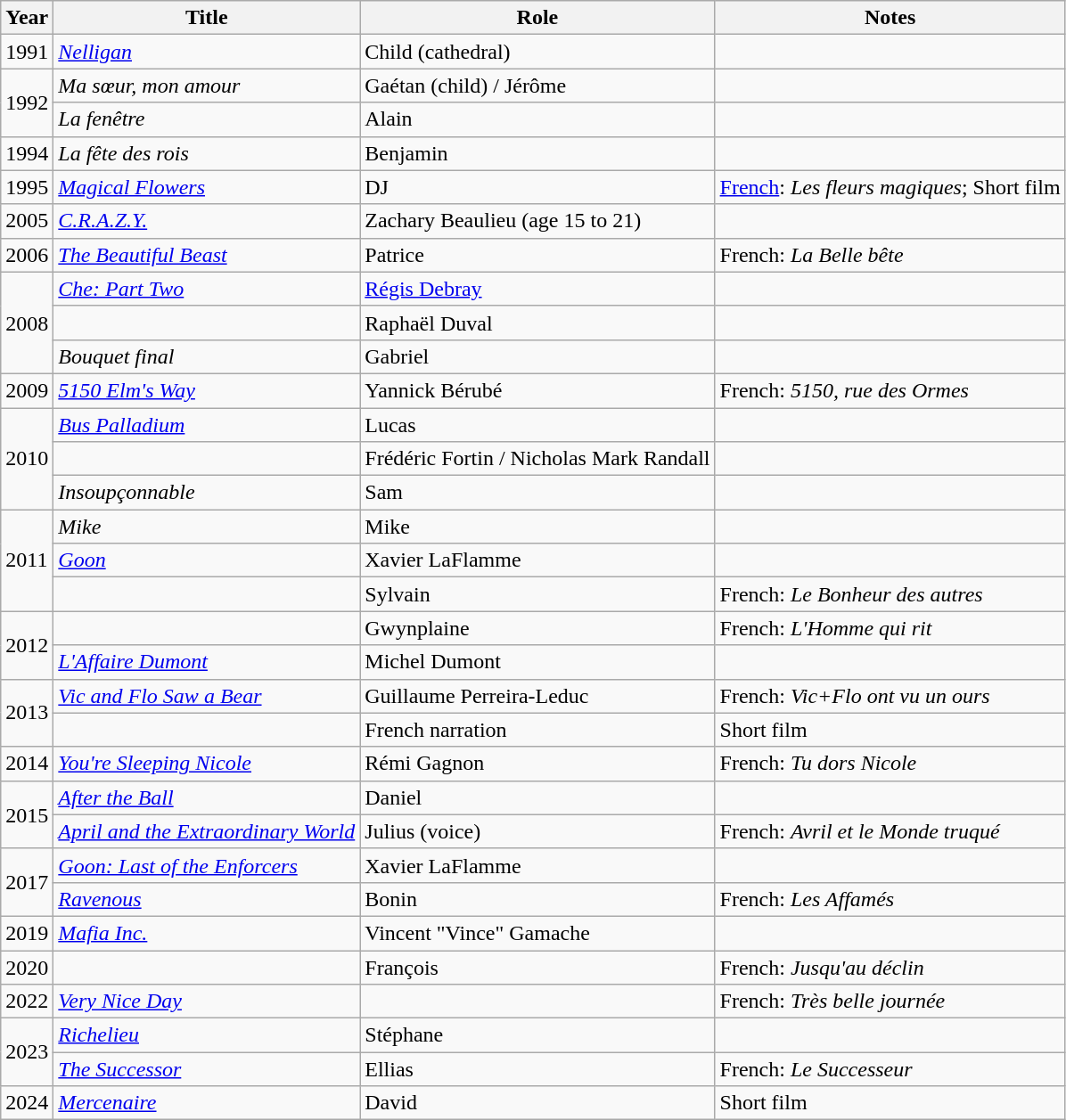<table class="wikitable sortable">
<tr>
<th>Year</th>
<th>Title</th>
<th>Role</th>
<th class="unsortable">Notes</th>
</tr>
<tr>
<td>1991</td>
<td><em><a href='#'>Nelligan</a></em></td>
<td>Child (cathedral)</td>
<td></td>
</tr>
<tr>
<td rowspan="2">1992</td>
<td><em>Ma sœur, mon amour</em></td>
<td>Gaétan (child) / Jérôme</td>
<td></td>
</tr>
<tr>
<td><em>La fenêtre</em></td>
<td>Alain</td>
<td></td>
</tr>
<tr>
<td>1994</td>
<td><em>La fête des rois</em></td>
<td>Benjamin</td>
<td></td>
</tr>
<tr>
<td>1995</td>
<td><em><a href='#'>Magical Flowers</a></em></td>
<td>DJ</td>
<td><a href='#'>French</a>: <em>Les fleurs magiques</em>; Short film</td>
</tr>
<tr>
<td>2005</td>
<td><em><a href='#'>C.R.A.Z.Y.</a></em></td>
<td>Zachary Beaulieu (age 15 to 21)</td>
<td></td>
</tr>
<tr>
<td>2006</td>
<td><em><a href='#'>The Beautiful Beast</a></em></td>
<td>Patrice</td>
<td>French: <em>La Belle bête</em></td>
</tr>
<tr>
<td rowspan="3">2008</td>
<td><em><a href='#'>Che: Part Two</a></em></td>
<td><a href='#'>Régis Debray</a></td>
<td></td>
</tr>
<tr>
<td><em></em></td>
<td>Raphaël Duval</td>
<td></td>
</tr>
<tr>
<td><em>Bouquet final</em></td>
<td>Gabriel</td>
<td></td>
</tr>
<tr>
<td>2009</td>
<td><em><a href='#'>5150 Elm's Way</a></em></td>
<td>Yannick Bérubé</td>
<td>French: <em>5150, rue des Ormes</em></td>
</tr>
<tr>
<td rowspan="3">2010</td>
<td><em><a href='#'>Bus Palladium</a></em></td>
<td>Lucas</td>
<td></td>
</tr>
<tr>
<td><em></em></td>
<td>Frédéric Fortin / Nicholas Mark Randall</td>
<td></td>
</tr>
<tr>
<td><em>Insoupçonnable</em></td>
<td>Sam</td>
<td></td>
</tr>
<tr>
<td rowspan="3">2011</td>
<td><em>Mike</em></td>
<td>Mike</td>
<td></td>
</tr>
<tr>
<td><em><a href='#'>Goon</a></em></td>
<td>Xavier LaFlamme</td>
<td></td>
</tr>
<tr>
<td><em></em></td>
<td>Sylvain</td>
<td>French: <em>Le Bonheur des autres</em></td>
</tr>
<tr>
<td rowspan="2">2012</td>
<td><em></em></td>
<td>Gwynplaine</td>
<td>French: <em>L'Homme qui rit</em></td>
</tr>
<tr>
<td><em><a href='#'>L'Affaire Dumont</a></em></td>
<td>Michel Dumont</td>
<td></td>
</tr>
<tr>
<td rowspan="2">2013</td>
<td><em><a href='#'>Vic and Flo Saw a Bear</a></em></td>
<td>Guillaume Perreira-Leduc</td>
<td>French: <em>Vic+Flo ont vu un ours</em></td>
</tr>
<tr>
<td><em></em></td>
<td>French narration</td>
<td>Short film</td>
</tr>
<tr>
<td>2014</td>
<td><em><a href='#'>You're Sleeping Nicole</a></em></td>
<td>Rémi Gagnon</td>
<td>French: <em>Tu dors Nicole</em></td>
</tr>
<tr>
<td rowspan="2">2015</td>
<td><em><a href='#'>After the Ball</a></em></td>
<td>Daniel</td>
<td></td>
</tr>
<tr>
<td><em><a href='#'>April and the Extraordinary World</a></em></td>
<td>Julius (voice)</td>
<td>French: <em>Avril et le Monde truqué</em></td>
</tr>
<tr>
<td rowspan="2">2017</td>
<td><em><a href='#'>Goon: Last of the Enforcers</a></em></td>
<td>Xavier LaFlamme</td>
<td></td>
</tr>
<tr>
<td><em><a href='#'>Ravenous</a></em></td>
<td>Bonin</td>
<td>French: <em>Les Affamés</em></td>
</tr>
<tr>
<td>2019</td>
<td><em><a href='#'>Mafia Inc.</a></em></td>
<td>Vincent "Vince" Gamache</td>
<td></td>
</tr>
<tr>
<td>2020</td>
<td><em></em></td>
<td>François</td>
<td>French: <em>Jusqu'au déclin</em></td>
</tr>
<tr>
<td>2022</td>
<td><em><a href='#'>Very Nice Day</a></em></td>
<td></td>
<td>French: <em>Très belle journée</em></td>
</tr>
<tr>
<td rowspan="2">2023</td>
<td><em><a href='#'>Richelieu</a></em></td>
<td>Stéphane</td>
<td></td>
</tr>
<tr>
<td><em><a href='#'>The Successor</a></em></td>
<td>Ellias</td>
<td>French: <em>Le Successeur</em></td>
</tr>
<tr>
<td>2024</td>
<td><em><a href='#'>Mercenaire</a></em></td>
<td>David</td>
<td>Short film</td>
</tr>
</table>
